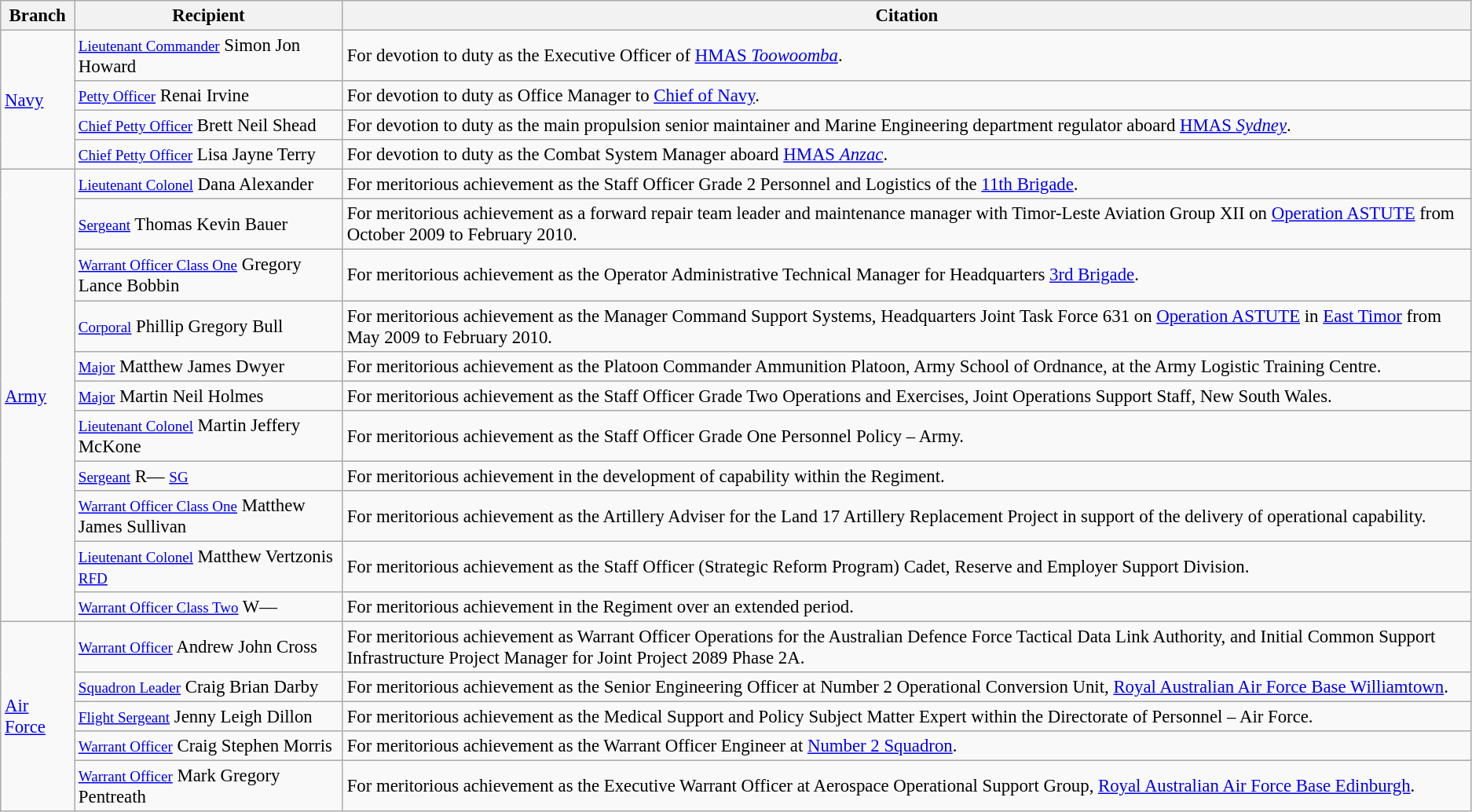<table class="wikitable" style="font-size:95%;">
<tr>
<th>Branch</th>
<th>Recipient</th>
<th>Citation</th>
</tr>
<tr>
<td rowspan="4"><a href='#'>Navy</a></td>
<td><small><a href='#'>Lieutenant Commander</a></small> Simon Jon Howard</td>
<td>For devotion to duty as the Executive Officer of <a href='#'>HMAS <em>Toowoomba</em></a>.</td>
</tr>
<tr>
<td><small><a href='#'>Petty Officer</a></small> Renai Irvine</td>
<td>For devotion to duty as Office Manager to <a href='#'>Chief of Navy</a>.</td>
</tr>
<tr>
<td><small><a href='#'>Chief Petty Officer</a></small> Brett Neil Shead</td>
<td>For devotion to duty as the main propulsion senior maintainer and Marine Engineering department regulator aboard <a href='#'>HMAS <em>Sydney</em></a>.</td>
</tr>
<tr>
<td><small><a href='#'>Chief Petty Officer</a></small> Lisa Jayne Terry</td>
<td>For devotion to duty as the Combat System Manager aboard <a href='#'>HMAS <em>Anzac</em></a>.</td>
</tr>
<tr>
<td rowspan="11"><a href='#'>Army</a></td>
<td><small><a href='#'>Lieutenant Colonel</a></small> Dana Alexander</td>
<td>For meritorious achievement as the Staff Officer Grade 2 Personnel and Logistics of the <a href='#'>11th Brigade</a>.</td>
</tr>
<tr>
<td><small><a href='#'>Sergeant</a></small> Thomas Kevin Bauer</td>
<td>For meritorious achievement as a forward repair team leader and maintenance manager with Timor-Leste Aviation Group XII on <a href='#'>Operation ASTUTE</a> from October 2009 to February 2010.</td>
</tr>
<tr>
<td><small><a href='#'>Warrant Officer Class One</a></small> Gregory Lance Bobbin</td>
<td>For meritorious achievement as the Operator Administrative Technical Manager for Headquarters <a href='#'>3rd Brigade</a>.</td>
</tr>
<tr>
<td><small><a href='#'>Corporal</a></small> Phillip Gregory Bull</td>
<td>For meritorious achievement as the Manager Command Support Systems, Headquarters Joint Task Force 631 on <a href='#'>Operation ASTUTE</a> in <a href='#'>East Timor</a> from May 2009 to February 2010.</td>
</tr>
<tr>
<td><small><a href='#'>Major</a></small> Matthew James Dwyer</td>
<td>For meritorious achievement as the Platoon Commander Ammunition Platoon, Army School of Ordnance, at the Army Logistic Training Centre.</td>
</tr>
<tr>
<td><small><a href='#'>Major</a></small> Martin Neil Holmes</td>
<td>For meritorious achievement as the Staff Officer Grade Two Operations and Exercises, Joint Operations Support Staff, New South Wales.</td>
</tr>
<tr>
<td><small><a href='#'>Lieutenant Colonel</a></small> Martin Jeffery McKone</td>
<td>For meritorious achievement as the Staff Officer Grade One Personnel Policy – Army.</td>
</tr>
<tr>
<td><small><a href='#'>Sergeant</a></small> R— <small><a href='#'>SG</a></small></td>
<td>For meritorious achievement in the development of capability within the Regiment.</td>
</tr>
<tr>
<td><small><a href='#'>Warrant Officer Class One</a></small> Matthew James Sullivan</td>
<td>For meritorious achievement as the Artillery Adviser for the Land 17 Artillery Replacement Project in support of the delivery of operational capability.</td>
</tr>
<tr>
<td><small><a href='#'>Lieutenant Colonel</a></small> Matthew Vertzonis <small><a href='#'>RFD</a></small></td>
<td>For meritorious achievement as the Staff Officer (Strategic Reform Program) Cadet, Reserve and Employer Support Division.</td>
</tr>
<tr>
<td><small><a href='#'>Warrant Officer Class Two</a></small> W—</td>
<td>For meritorious achievement in the Regiment over an extended period.</td>
</tr>
<tr>
<td rowspan="5"><a href='#'>Air Force</a></td>
<td><small><a href='#'>Warrant Officer</a></small> Andrew John Cross</td>
<td>For meritorious achievement as Warrant Officer Operations for the Australian Defence Force Tactical Data Link Authority, and Initial Common Support Infrastructure Project Manager for Joint Project 2089 Phase 2A.</td>
</tr>
<tr>
<td><small><a href='#'>Squadron Leader</a></small> Craig Brian Darby</td>
<td>For meritorious achievement as the Senior Engineering Officer at Number 2 Operational Conversion Unit, <a href='#'>Royal Australian Air Force Base Williamtown</a>.</td>
</tr>
<tr>
<td><small><a href='#'>Flight Sergeant</a></small> Jenny Leigh Dillon</td>
<td>For meritorious achievement as the Medical Support and Policy Subject Matter Expert within the Directorate of Personnel – Air Force.</td>
</tr>
<tr>
<td><small><a href='#'>Warrant Officer</a></small> Craig Stephen Morris</td>
<td>For meritorious achievement as the Warrant Officer Engineer at <a href='#'>Number 2 Squadron</a>.</td>
</tr>
<tr>
<td><small><a href='#'>Warrant Officer</a></small> Mark Gregory Pentreath</td>
<td>For meritorious achievement as the Executive Warrant Officer at Aerospace Operational Support Group, <a href='#'>Royal Australian Air Force Base Edinburgh</a>.</td>
</tr>
</table>
